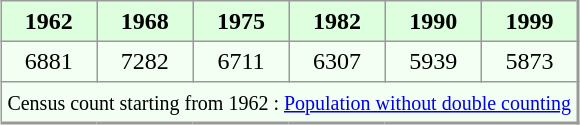<table align="center" rules="all" cellspacing="0" cellpadding="4" style="border: 1px solid #999; border-right: 2px solid #999; border-bottom:2px solid #999; background: #f3fff3">
<tr style="background: #ddffdd">
<th>1962</th>
<th>1968</th>
<th>1975</th>
<th>1982</th>
<th>1990</th>
<th>1999</th>
</tr>
<tr>
<td align="center">6881</td>
<td align="center">7282</td>
<td align="center">6711</td>
<td align="center">6307</td>
<td align="center">5939</td>
<td align="center">5873</td>
</tr>
<tr>
<td colspan=6 align=center><small>Census count starting from 1962 : <a href='#'>Population without double counting</a></small></td>
</tr>
</table>
